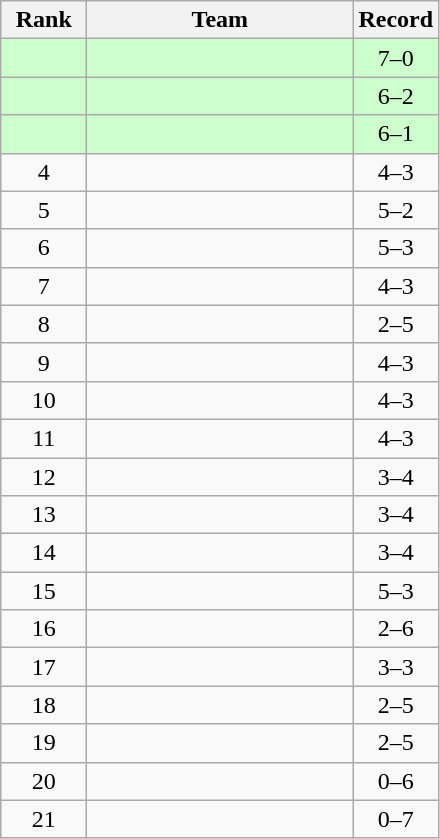<table class="wikitable" style="text-align: center">
<tr>
<th width=50>Rank</th>
<th width=170>Team</th>
<th>Record</th>
</tr>
<tr bgcolor=#ccffcc>
<td></td>
<td align=left></td>
<td>7–0</td>
</tr>
<tr bgcolor=#ccffcc>
<td></td>
<td align=left></td>
<td>6–2</td>
</tr>
<tr bgcolor=#ccffcc>
<td></td>
<td align=left></td>
<td>6–1</td>
</tr>
<tr>
<td>4</td>
<td align=left></td>
<td>4–3</td>
</tr>
<tr>
<td>5</td>
<td align=left></td>
<td>5–2</td>
</tr>
<tr>
<td>6</td>
<td align=left></td>
<td>5–3</td>
</tr>
<tr>
<td>7</td>
<td align=left></td>
<td>4–3</td>
</tr>
<tr>
<td>8</td>
<td align=left></td>
<td>2–5</td>
</tr>
<tr>
<td>9</td>
<td align=left></td>
<td>4–3</td>
</tr>
<tr>
<td>10</td>
<td align=left></td>
<td>4–3</td>
</tr>
<tr>
<td>11</td>
<td align=left></td>
<td>4–3</td>
</tr>
<tr>
<td>12</td>
<td align=left></td>
<td>3–4</td>
</tr>
<tr>
<td>13</td>
<td align=left></td>
<td>3–4</td>
</tr>
<tr>
<td>14</td>
<td align=left></td>
<td>3–4</td>
</tr>
<tr>
<td>15</td>
<td align=left></td>
<td>5–3</td>
</tr>
<tr>
<td>16</td>
<td align=left></td>
<td>2–6</td>
</tr>
<tr>
<td>17</td>
<td align=left></td>
<td>3–3</td>
</tr>
<tr>
<td>18</td>
<td align=left></td>
<td>2–5</td>
</tr>
<tr>
<td>19</td>
<td align=left></td>
<td>2–5</td>
</tr>
<tr>
<td>20</td>
<td align=left></td>
<td>0–6</td>
</tr>
<tr>
<td>21</td>
<td align=left></td>
<td>0–7</td>
</tr>
</table>
